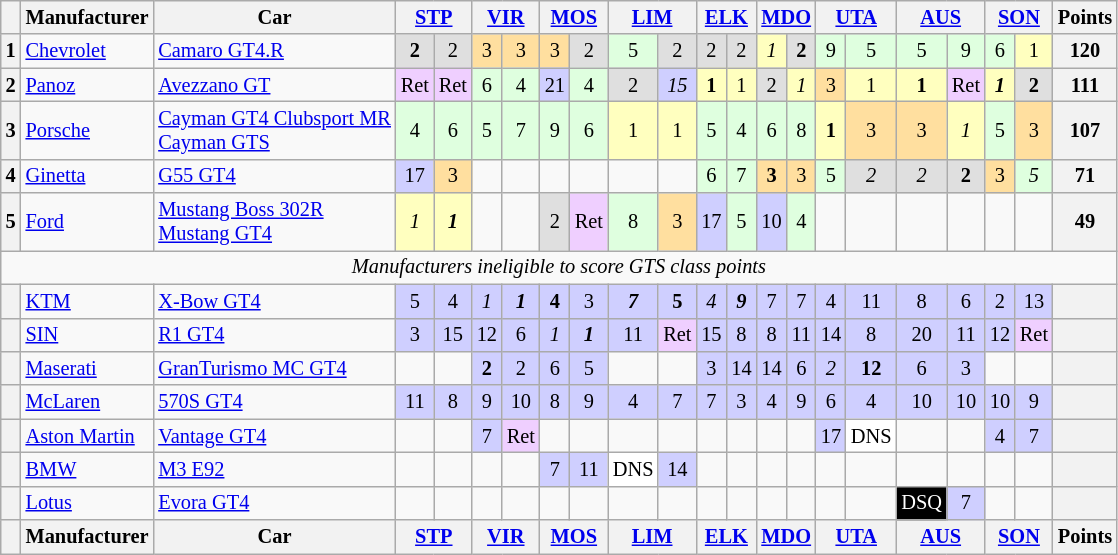<table class="wikitable" style="font-size:85%; text-align:center">
<tr valign="top">
<th valign=middle></th>
<th valign=middle>Manufacturer</th>
<th valign=middle>Car</th>
<th colspan=2><a href='#'>STP</a></th>
<th colspan=2><a href='#'>VIR</a></th>
<th colspan=2><a href='#'>MOS</a></th>
<th colspan=2><a href='#'>LIM</a></th>
<th colspan=2><a href='#'>ELK</a></th>
<th colspan=2><a href='#'>MDO</a></th>
<th colspan=2><a href='#'>UTA</a></th>
<th colspan=2><a href='#'>AUS</a></th>
<th colspan=2><a href='#'>SON</a></th>
<th valign=middle>Points</th>
</tr>
<tr>
<th>1</th>
<td align=left> <a href='#'>Chevrolet</a></td>
<td align=left><a href='#'>Camaro GT4.R</a></td>
<td style="background:#DFDFDF;"><strong>2</strong></td>
<td style="background:#DFDFDF;">2</td>
<td style="background:#FFDF9F;">3</td>
<td style="background:#FFDF9F;">3</td>
<td style="background:#FFDF9F;">3</td>
<td style="background:#DFDFDF;">2</td>
<td style="background:#DFFFDF;">5</td>
<td style="background:#DFDFDF;">2</td>
<td style="background:#DFDFDF;">2</td>
<td style="background:#DFDFDF;">2</td>
<td style="background:#FFFFBF;"><em>1</em></td>
<td style="background:#DFDFDF;"><strong>2</strong></td>
<td style="background:#DFFFDF;">9</td>
<td style="background:#DFFFDF;">5</td>
<td style="background:#DFFFDF;">5</td>
<td style="background:#DFFFDF;">9</td>
<td style="background:#DFFFDF;">6</td>
<td style="background:#FFFFBF;">1</td>
<th>120</th>
</tr>
<tr>
<th>2</th>
<td align=left> <a href='#'>Panoz</a></td>
<td align=left><a href='#'>Avezzano GT</a></td>
<td style="background:#EFCFFF;">Ret</td>
<td style="background:#EFCFFF;">Ret</td>
<td style="background:#DFFFDF;">6</td>
<td style="background:#DFFFDF;">4</td>
<td style="background:#CFCFFF;">21</td>
<td style="background:#DFFFDF;">4</td>
<td style="background:#DFDFDF;">2</td>
<td style="background:#CFCFFF;"><em>15</em></td>
<td style="background:#FFFFBF;"><strong>1</strong></td>
<td style="background:#FFFFBF;">1</td>
<td style="background:#DFDFDF;">2</td>
<td style="background:#FFFFBF;"><em>1</em></td>
<td style="background:#FFDF9F;">3</td>
<td style="background:#FFFFBF;">1</td>
<td style="background:#FFFFBF;"><strong>1</strong></td>
<td style="background:#EFCFFF;">Ret</td>
<td style="background:#FFFFBF;"><strong><em>1</em></strong></td>
<td style="background:#DFDFDF;"><strong>2</strong></td>
<th>111</th>
</tr>
<tr>
<th>3</th>
<td align=left> <a href='#'>Porsche</a></td>
<td align=left><a href='#'>Cayman GT4 Clubsport MR</a><br><a href='#'>Cayman GTS</a></td>
<td style="background:#DFFFDF;">4</td>
<td style="background:#DFFFDF;">6</td>
<td style="background:#DFFFDF;">5</td>
<td style="background:#DFFFDF;">7</td>
<td style="background:#DFFFDF;">9</td>
<td style="background:#DFFFDF;">6</td>
<td style="background:#FFFFBF;">1</td>
<td style="background:#FFFFBF;">1</td>
<td style="background:#DFFFDF;">5</td>
<td style="background:#DFFFDF;">4</td>
<td style="background:#DFFFDF;">6</td>
<td style="background:#DFFFDF;">8</td>
<td style="background:#FFFFBF;"><strong>1</strong></td>
<td style="background:#FFDF9F;">3</td>
<td style="background:#FFDF9F;">3</td>
<td style="background:#FFFFBF;"><em>1</em></td>
<td style="background:#DFFFDF;">5</td>
<td style="background:#FFDF9F;">3</td>
<th>107</th>
</tr>
<tr>
<th>4</th>
<td align=left> <a href='#'>Ginetta</a></td>
<td align=left><a href='#'>G55 GT4</a></td>
<td style="background:#CFCFFF;">17</td>
<td style="background:#FFDF9F;">3</td>
<td></td>
<td></td>
<td></td>
<td></td>
<td></td>
<td></td>
<td style="background:#DFFFDF;">6</td>
<td style="background:#DFFFDF;">7</td>
<td style="background:#FFDF9F;"><strong>3</strong></td>
<td style="background:#FFDF9F;">3</td>
<td style="background:#DFFFDF;">5</td>
<td style="background:#DFDFDF;"><em>2</em></td>
<td style="background:#DFDFDF;"><em>2</em></td>
<td style="background:#DFDFDF;"><strong>2</strong></td>
<td style="background:#FFDF9F;">3</td>
<td style="background:#DFFFDF;"><em>5</em></td>
<th>71</th>
</tr>
<tr>
<th>5</th>
<td align=left> <a href='#'>Ford</a></td>
<td align=left><a href='#'>Mustang Boss 302R</a><br><a href='#'>Mustang GT4</a></td>
<td style="background:#FFFFBF;"><em>1</em></td>
<td style="background:#FFFFBF;"><strong><em>1</em></strong></td>
<td></td>
<td></td>
<td style="background:#DFDFDF;">2</td>
<td style="background:#EFCFFF;">Ret</td>
<td style="background:#DFFFDF;">8</td>
<td style="background:#FFDF9F;">3</td>
<td style="background:#CFCFFF;">17</td>
<td style="background:#DFFFDF;">5</td>
<td style="background:#CFCFFF;">10</td>
<td style="background:#DFFFDF;">4</td>
<td></td>
<td></td>
<td></td>
<td></td>
<td></td>
<td></td>
<th>49</th>
</tr>
<tr>
<td colspan=22 align=center><em>Manufacturers ineligible to score GTS class points</em></td>
</tr>
<tr>
<th></th>
<td align=left> <a href='#'>KTM</a></td>
<td align=left><a href='#'>X-Bow GT4</a></td>
<td style="background:#CFCFFF;">5</td>
<td style="background:#CFCFFF;">4</td>
<td style="background:#CFCFFF;"><em>1</em></td>
<td style="background:#CFCFFF;"><strong><em>1</em></strong></td>
<td style="background:#CFCFFF;"><strong>4</strong></td>
<td style="background:#CFCFFF;">3</td>
<td style="background:#CFCFFF;"><strong><em>7</em></strong></td>
<td style="background:#CFCFFF;"><strong>5</strong></td>
<td style="background:#CFCFFF;"><em>4</em></td>
<td style="background:#CFCFFF;"><strong><em>9</em></strong></td>
<td style="background:#CFCFFF;">7</td>
<td style="background:#CFCFFF;">7</td>
<td style="background:#CFCFFF;">4</td>
<td style="background:#CFCFFF;">11</td>
<td style="background:#CFCFFF;">8</td>
<td style="background:#CFCFFF;">6</td>
<td style="background:#CFCFFF;">2</td>
<td style="background:#CFCFFF;">13</td>
<th></th>
</tr>
<tr>
<th></th>
<td align=left> <a href='#'>SIN</a></td>
<td align=left><a href='#'>R1 GT4</a></td>
<td style="background:#CFCFFF;">3</td>
<td style="background:#CFCFFF;">15</td>
<td style="background:#CFCFFF;">12</td>
<td style="background:#CFCFFF;">6</td>
<td style="background:#CFCFFF;"><em>1</em></td>
<td style="background:#CFCFFF;"><strong><em>1</em></strong></td>
<td style="background:#CFCFFF;">11</td>
<td style="background:#EFCFFF;">Ret</td>
<td style="background:#CFCFFF;">15</td>
<td style="background:#CFCFFF;">8</td>
<td style="background:#CFCFFF;">8</td>
<td style="background:#CFCFFF;">11</td>
<td style="background:#CFCFFF;">14</td>
<td style="background:#CFCFFF;">8</td>
<td style="background:#CFCFFF;">20</td>
<td style="background:#CFCFFF;">11</td>
<td style="background:#CFCFFF;">12</td>
<td style="background:#EFCFFF;">Ret</td>
<th></th>
</tr>
<tr>
<th></th>
<td align=left> <a href='#'>Maserati</a></td>
<td align=left><a href='#'>GranTurismo MC GT4</a></td>
<td></td>
<td></td>
<td style="background:#CFCFFF;"><strong>2</strong></td>
<td style="background:#CFCFFF;">2</td>
<td style="background:#CFCFFF;">6</td>
<td style="background:#CFCFFF;">5</td>
<td></td>
<td></td>
<td style="background:#CFCFFF;">3</td>
<td style="background:#CFCFFF;">14</td>
<td style="background:#CFCFFF;">14</td>
<td style="background:#CFCFFF;">6</td>
<td style="background:#CFCFFF;"><em>2</em></td>
<td style="background:#CFCFFF;"><strong>12</strong></td>
<td style="background:#CFCFFF;">6</td>
<td style="background:#CFCFFF;">3</td>
<td></td>
<td></td>
<th></th>
</tr>
<tr>
<th></th>
<td align=left> <a href='#'>McLaren</a></td>
<td align=left><a href='#'>570S GT4</a></td>
<td style="background:#CFCFFF;">11</td>
<td style="background:#CFCFFF;">8</td>
<td style="background:#CFCFFF;">9</td>
<td style="background:#CFCFFF;">10</td>
<td style="background:#CFCFFF;">8</td>
<td style="background:#CFCFFF;">9</td>
<td style="background:#CFCFFF;">4</td>
<td style="background:#CFCFFF;">7</td>
<td style="background:#CFCFFF;">7</td>
<td style="background:#CFCFFF;">3</td>
<td style="background:#CFCFFF;">4</td>
<td style="background:#CFCFFF;">9</td>
<td style="background:#CFCFFF;">6</td>
<td style="background:#CFCFFF;">4</td>
<td style="background:#CFCFFF;">10</td>
<td style="background:#CFCFFF;">10</td>
<td style="background:#CFCFFF;">10</td>
<td style="background:#CFCFFF;">9</td>
<th></th>
</tr>
<tr>
<th></th>
<td align=left> <a href='#'>Aston Martin</a></td>
<td align=left><a href='#'>Vantage GT4</a></td>
<td></td>
<td></td>
<td style="background:#CFCFFF;">7</td>
<td style="background:#EFCFFF;">Ret</td>
<td></td>
<td></td>
<td></td>
<td></td>
<td></td>
<td></td>
<td></td>
<td></td>
<td style="background:#CFCFFF;">17</td>
<td style="background:#FFFFFF;">DNS</td>
<td></td>
<td></td>
<td style="background:#CFCFFF;">4</td>
<td style="background:#CFCFFF;">7</td>
<th></th>
</tr>
<tr>
<th></th>
<td align=left> <a href='#'>BMW</a></td>
<td align=left><a href='#'>M3 E92</a></td>
<td></td>
<td></td>
<td></td>
<td></td>
<td style="background:#CFCFFF;">7</td>
<td style="background:#CFCFFF;">11</td>
<td style="background:#FFFFFF;">DNS</td>
<td style="background:#CFCFFF;">14</td>
<td></td>
<td></td>
<td></td>
<td></td>
<td></td>
<td></td>
<td></td>
<td></td>
<td></td>
<td></td>
<th></th>
</tr>
<tr>
<th></th>
<td align=left> <a href='#'>Lotus</a></td>
<td align=left><a href='#'>Evora GT4</a></td>
<td></td>
<td></td>
<td></td>
<td></td>
<td></td>
<td></td>
<td></td>
<td></td>
<td></td>
<td></td>
<td></td>
<td></td>
<td></td>
<td></td>
<td style="background:#000000; color:white;">DSQ</td>
<td style="background:#CFCFFF;">7</td>
<td></td>
<td></td>
<th></th>
</tr>
<tr valign="top">
<th valign=middle></th>
<th valign=middle>Manufacturer</th>
<th valign=middle>Car</th>
<th colspan=2><a href='#'>STP</a></th>
<th colspan=2><a href='#'>VIR</a></th>
<th colspan=2><a href='#'>MOS</a></th>
<th colspan=2><a href='#'>LIM</a></th>
<th colspan=2><a href='#'>ELK</a></th>
<th colspan=2><a href='#'>MDO</a></th>
<th colspan=2><a href='#'>UTA</a></th>
<th colspan=2><a href='#'>AUS</a></th>
<th colspan=2><a href='#'>SON</a></th>
<th valign=middle>Points</th>
</tr>
</table>
